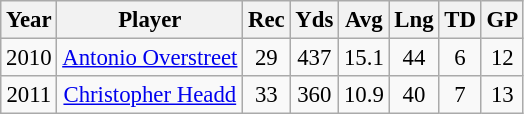<table class="wikitable" style="font-size: 95%; text-align:center;">
<tr>
<th>Year</th>
<th>Player</th>
<th>Rec</th>
<th>Yds</th>
<th>Avg</th>
<th>Lng</th>
<th>TD</th>
<th>GP</th>
</tr>
<tr>
<td align="center">2010</td>
<td><a href='#'>Antonio Overstreet</a></td>
<td>29</td>
<td>437</td>
<td>15.1</td>
<td>44</td>
<td>6</td>
<td>12</td>
</tr>
<tr>
<td align="center">2011</td>
<td><a href='#'>Christopher Headd</a></td>
<td>33</td>
<td>360</td>
<td>10.9</td>
<td>40</td>
<td>7</td>
<td>13</td>
</tr>
</table>
